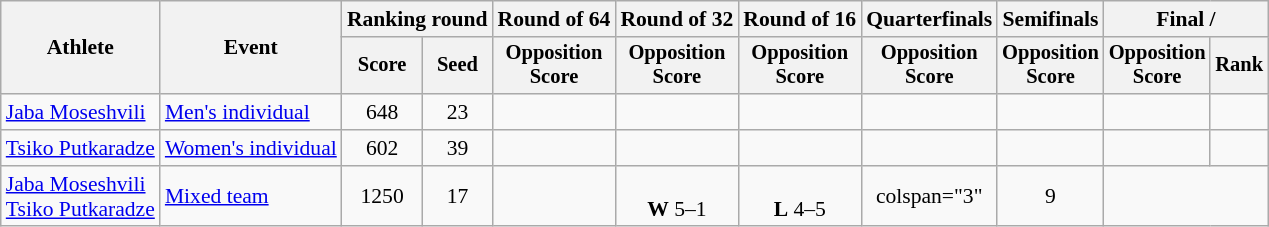<table class="wikitable" style="text-align:center; font-size:90%">
<tr>
<th rowspan="2">Athlete</th>
<th rowspan="2">Event</th>
<th colspan="2">Ranking round</th>
<th>Round of 64</th>
<th>Round of 32</th>
<th>Round of 16</th>
<th>Quarterfinals</th>
<th>Semifinals</th>
<th colspan="2">Final / </th>
</tr>
<tr style="font-size:95%">
<th>Score</th>
<th>Seed</th>
<th>Opposition<br>Score</th>
<th>Opposition<br>Score</th>
<th>Opposition<br>Score</th>
<th>Opposition<br>Score</th>
<th>Opposition<br>Score</th>
<th>Opposition<br>Score</th>
<th>Rank</th>
</tr>
<tr>
<td align="left"><a href='#'>Jaba Moseshvili</a></td>
<td align="left"><a href='#'>Men's individual</a></td>
<td>648</td>
<td>23</td>
<td><br></td>
<td></td>
<td></td>
<td></td>
<td></td>
<td></td>
<td></td>
</tr>
<tr>
<td align="left"><a href='#'>Tsiko Putkaradze</a></td>
<td align="left"><a href='#'>Women's individual</a></td>
<td>602</td>
<td>39</td>
<td><br></td>
<td></td>
<td></td>
<td></td>
<td></td>
<td></td>
<td></td>
</tr>
<tr>
<td align="left"><a href='#'>Jaba Moseshvili</a><br><a href='#'>Tsiko Putkaradze</a></td>
<td align="left"><a href='#'>Mixed team</a></td>
<td>1250</td>
<td>17</td>
<td></td>
<td><br><strong>W</strong> 5–1</td>
<td><br><strong>L</strong> 4–5</td>
<td>colspan="3" </td>
<td>9</td>
</tr>
</table>
